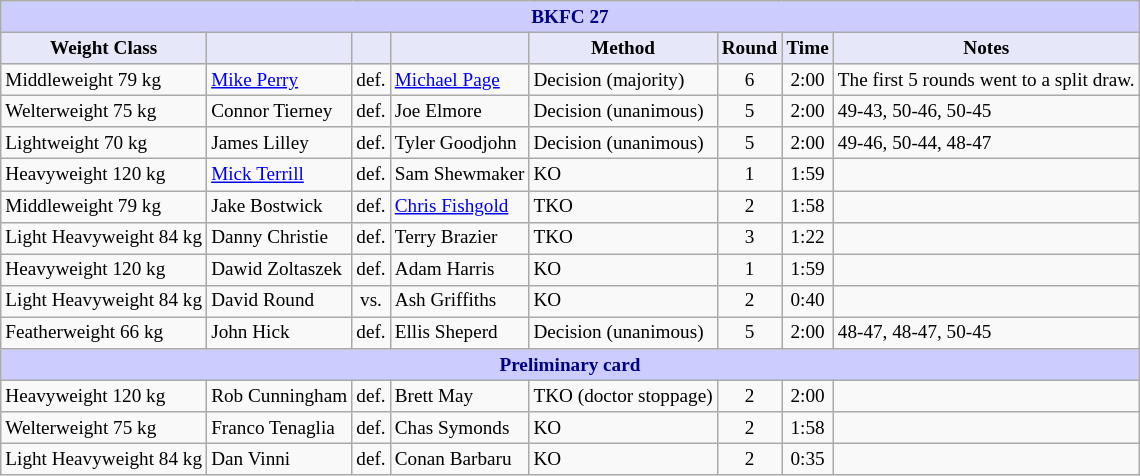<table class="wikitable" style="font-size: 80%;">
<tr>
<th colspan="8" style="background-color: #ccf; color: #000080; text-align: center;"><strong>BKFC 27</strong></th>
</tr>
<tr>
<th colspan="1" style="background-color: #E6E8FA; color: #000000; text-align: center;">Weight Class</th>
<th colspan="1" style="background-color: #E6E8FA; color: #000000; text-align: center;"></th>
<th colspan="1" style="background-color: #E6E8FA; color: #000000; text-align: center;"></th>
<th colspan="1" style="background-color: #E6E8FA; color: #000000; text-align: center;"></th>
<th colspan="1" style="background-color: #E6E8FA; color: #000000; text-align: center;">Method</th>
<th colspan="1" style="background-color: #E6E8FA; color: #000000; text-align: center;">Round</th>
<th colspan="1" style="background-color: #E6E8FA; color: #000000; text-align: center;">Time</th>
<th colspan="1" style="background-color: #E6E8FA; color: #000000; text-align: center;">Notes</th>
</tr>
<tr>
<td>Middleweight 79 kg</td>
<td> <a href='#'>Mike Perry</a></td>
<td align=center>def.</td>
<td> <a href='#'>Michael Page</a></td>
<td>Decision (majority)</td>
<td align=center>6</td>
<td align=center>2:00</td>
<td>The first 5 rounds went to a split draw.</td>
</tr>
<tr>
<td>Welterweight 75 kg</td>
<td> Connor Tierney</td>
<td align=center>def.</td>
<td> Joe Elmore</td>
<td>Decision (unanimous)</td>
<td align=center>5</td>
<td align=center>2:00</td>
<td>49-43, 50-46, 50-45</td>
</tr>
<tr>
<td>Lightweight 70 kg</td>
<td> James Lilley</td>
<td align=center>def.</td>
<td> Tyler Goodjohn</td>
<td>Decision (unanimous)</td>
<td align=center>5</td>
<td align=center>2:00</td>
<td>49-46, 50-44, 48-47</td>
</tr>
<tr>
<td>Heavyweight 120 kg</td>
<td> <a href='#'>Mick Terrill</a></td>
<td align=center>def.</td>
<td> Sam Shewmaker</td>
<td>KO</td>
<td align=center>1</td>
<td align=center>1:59</td>
<td></td>
</tr>
<tr>
<td>Middleweight 79 kg</td>
<td> Jake Bostwick</td>
<td align=center>def.</td>
<td> <a href='#'>Chris Fishgold</a></td>
<td>TKO</td>
<td align=center>2</td>
<td align=center>1:58</td>
<td></td>
</tr>
<tr>
<td>Light Heavyweight 84 kg</td>
<td> Danny Christie</td>
<td align=center>def.</td>
<td> Terry Brazier</td>
<td>TKO</td>
<td align=center>3</td>
<td align=center>1:22</td>
<td></td>
</tr>
<tr>
<td>Heavyweight 120 kg</td>
<td> Dawid Zoltaszek</td>
<td align=center>def.</td>
<td> Adam Harris</td>
<td>KO</td>
<td align=center>1</td>
<td align=center>1:59</td>
<td></td>
</tr>
<tr>
<td>Light Heavyweight 84 kg</td>
<td> David Round</td>
<td align=center>vs.</td>
<td> Ash Griffiths</td>
<td>KO</td>
<td align=center>2</td>
<td align=center>0:40</td>
<td></td>
</tr>
<tr>
<td>Featherweight 66 kg</td>
<td> John Hick</td>
<td align=center>def.</td>
<td> Ellis Sheperd</td>
<td>Decision (unanimous)</td>
<td align=center>5</td>
<td align=center>2:00</td>
<td>48-47, 48-47, 50-45</td>
</tr>
<tr>
<th colspan="8" style="background-color: #ccf; color: #000080; text-align: center;"><strong>Preliminary card</strong></th>
</tr>
<tr>
<td>Heavyweight 120 kg</td>
<td> Rob Cunningham</td>
<td align=center>def.</td>
<td> Brett May</td>
<td>TKO (doctor stoppage)</td>
<td align=center>2</td>
<td align=center>2:00</td>
<td></td>
</tr>
<tr>
<td>Welterweight 75 kg</td>
<td> Franco Tenaglia</td>
<td align=center>def.</td>
<td> Chas Symonds</td>
<td>KO</td>
<td align=center>2</td>
<td align=center>1:58</td>
<td></td>
</tr>
<tr>
<td>Light Heavyweight 84 kg</td>
<td> Dan Vinni</td>
<td align=center>def.</td>
<td> Conan Barbaru</td>
<td>KO</td>
<td align=center>2</td>
<td align=center>0:35</td>
<td></td>
</tr>
</table>
